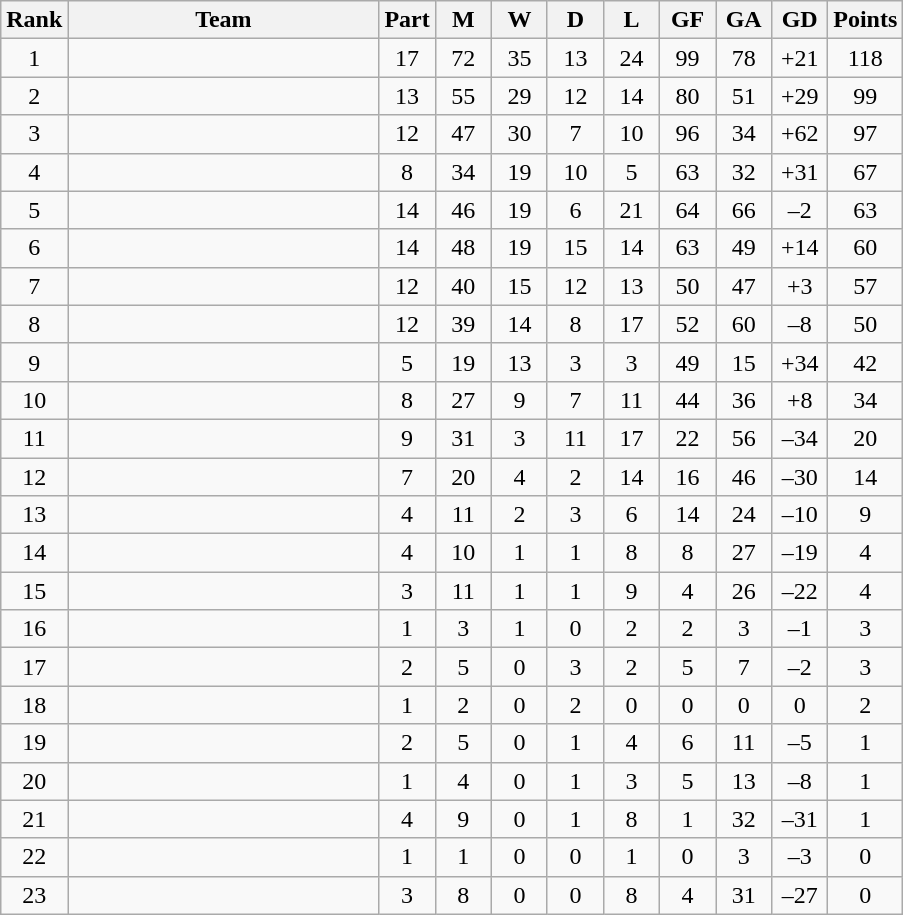<table class="wikitable" style="text-align: center; font-size:100% ">
<tr>
<th width=20>Rank</th>
<th width=200>Team</th>
<th width=30>Part</th>
<th width=30>M</th>
<th width=30>W</th>
<th width=30>D</th>
<th width=30>L</th>
<th width=30>GF</th>
<th width=30>GA</th>
<th width=30>GD</th>
<th width=30>Points</th>
</tr>
<tr>
<td>1</td>
<td align=left></td>
<td>17</td>
<td>72</td>
<td>35</td>
<td>13</td>
<td>24</td>
<td>99</td>
<td>78</td>
<td>+21</td>
<td>118</td>
</tr>
<tr>
<td>2</td>
<td align=left></td>
<td>13</td>
<td>55</td>
<td>29</td>
<td>12</td>
<td>14</td>
<td>80</td>
<td>51</td>
<td>+29</td>
<td>99</td>
</tr>
<tr>
<td>3</td>
<td align=left></td>
<td>12</td>
<td>47</td>
<td>30</td>
<td>7</td>
<td>10</td>
<td>96</td>
<td>34</td>
<td>+62</td>
<td>97</td>
</tr>
<tr>
<td>4</td>
<td align=left></td>
<td>8</td>
<td>34</td>
<td>19</td>
<td>10</td>
<td>5</td>
<td>63</td>
<td>32</td>
<td>+31</td>
<td>67</td>
</tr>
<tr>
<td>5</td>
<td align=left></td>
<td>14</td>
<td>46</td>
<td>19</td>
<td>6</td>
<td>21</td>
<td>64</td>
<td>66</td>
<td>–2</td>
<td>63</td>
</tr>
<tr>
<td>6</td>
<td align=left></td>
<td>14</td>
<td>48</td>
<td>19</td>
<td>15</td>
<td>14</td>
<td>63</td>
<td>49</td>
<td>+14</td>
<td>60</td>
</tr>
<tr>
<td>7</td>
<td align=left></td>
<td>12</td>
<td>40</td>
<td>15</td>
<td>12</td>
<td>13</td>
<td>50</td>
<td>47</td>
<td>+3</td>
<td>57</td>
</tr>
<tr>
<td>8</td>
<td align=left></td>
<td>12</td>
<td>39</td>
<td>14</td>
<td>8</td>
<td>17</td>
<td>52</td>
<td>60</td>
<td>–8</td>
<td>50</td>
</tr>
<tr>
<td>9</td>
<td align=left></td>
<td>5</td>
<td>19</td>
<td>13</td>
<td>3</td>
<td>3</td>
<td>49</td>
<td>15</td>
<td>+34</td>
<td>42</td>
</tr>
<tr>
<td>10</td>
<td align=left></td>
<td>8</td>
<td>27</td>
<td>9</td>
<td>7</td>
<td>11</td>
<td>44</td>
<td>36</td>
<td>+8</td>
<td>34</td>
</tr>
<tr>
<td>11</td>
<td align=left></td>
<td>9</td>
<td>31</td>
<td>3</td>
<td>11</td>
<td>17</td>
<td>22</td>
<td>56</td>
<td>–34</td>
<td>20</td>
</tr>
<tr>
<td>12</td>
<td align=left></td>
<td>7</td>
<td>20</td>
<td>4</td>
<td>2</td>
<td>14</td>
<td>16</td>
<td>46</td>
<td>–30</td>
<td>14</td>
</tr>
<tr>
<td>13</td>
<td align=left></td>
<td>4</td>
<td>11</td>
<td>2</td>
<td>3</td>
<td>6</td>
<td>14</td>
<td>24</td>
<td>–10</td>
<td>9</td>
</tr>
<tr>
<td>14</td>
<td align=left></td>
<td>4</td>
<td>10</td>
<td>1</td>
<td>1</td>
<td>8</td>
<td>8</td>
<td>27</td>
<td>–19</td>
<td>4</td>
</tr>
<tr>
<td>15</td>
<td align=left></td>
<td>3</td>
<td>11</td>
<td>1</td>
<td>1</td>
<td>9</td>
<td>4</td>
<td>26</td>
<td>–22</td>
<td>4</td>
</tr>
<tr>
<td>16</td>
<td align=left></td>
<td>1</td>
<td>3</td>
<td>1</td>
<td>0</td>
<td>2</td>
<td>2</td>
<td>3</td>
<td>–1</td>
<td>3</td>
</tr>
<tr>
<td>17</td>
<td align=left></td>
<td>2</td>
<td>5</td>
<td>0</td>
<td>3</td>
<td>2</td>
<td>5</td>
<td>7</td>
<td>–2</td>
<td>3</td>
</tr>
<tr>
<td>18</td>
<td align=left></td>
<td>1</td>
<td>2</td>
<td>0</td>
<td>2</td>
<td>0</td>
<td>0</td>
<td>0</td>
<td>0</td>
<td>2</td>
</tr>
<tr>
<td>19</td>
<td align=left></td>
<td>2</td>
<td>5</td>
<td>0</td>
<td>1</td>
<td>4</td>
<td>6</td>
<td>11</td>
<td>–5</td>
<td>1</td>
</tr>
<tr>
<td>20</td>
<td align=left></td>
<td>1</td>
<td>4</td>
<td>0</td>
<td>1</td>
<td>3</td>
<td>5</td>
<td>13</td>
<td>–8</td>
<td>1</td>
</tr>
<tr>
<td>21</td>
<td align=left></td>
<td>4</td>
<td>9</td>
<td>0</td>
<td>1</td>
<td>8</td>
<td>1</td>
<td>32</td>
<td>–31</td>
<td>1</td>
</tr>
<tr>
<td>22</td>
<td align=left></td>
<td>1</td>
<td>1</td>
<td>0</td>
<td>0</td>
<td>1</td>
<td>0</td>
<td>3</td>
<td>–3</td>
<td>0</td>
</tr>
<tr>
<td>23</td>
<td align=left></td>
<td>3</td>
<td>8</td>
<td>0</td>
<td>0</td>
<td>8</td>
<td>4</td>
<td>31</td>
<td>–27</td>
<td>0</td>
</tr>
</table>
